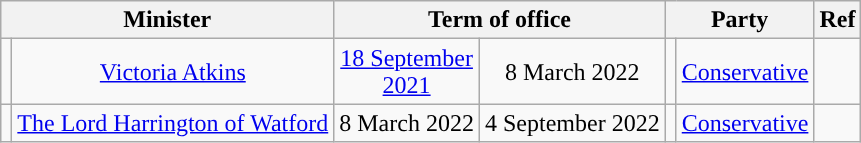<table class="wikitable" style="text-align:center">
<tr>
<th colspan="2">Minister</th>
<th colspan="2">Term of office</th>
<th colspan="2">Party</th>
<th scope=col>Ref</th>
</tr>
<tr>
<td></td>
<td><a href='#'>Victoria Atkins</a></td>
<td><a href='#'>18 September<br>2021</a></td>
<td>8 March 2022</td>
<td style="color:inherit;background:"></td>
<td><a href='#'>Conservative</a></td>
<td></td>
</tr>
<tr>
<td></td>
<td><a href='#'>The Lord Harrington of Watford</a></td>
<td>8 March 2022</td>
<td>4 September 2022</td>
<td style="color:inherit;background:"></td>
<td><a href='#'>Conservative</a></td>
<td></td>
</tr>
</table>
